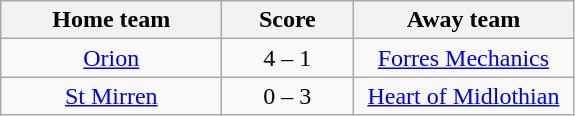<table class="wikitable" style="text-align: center">
<tr>
<th width=140>Home team</th>
<th width=80>Score</th>
<th width=140>Away team</th>
</tr>
<tr>
<td><a href='#'>Orion</a></td>
<td>4 – 1</td>
<td><a href='#'>Forres Mechanics</a></td>
</tr>
<tr>
<td><a href='#'>St Mirren</a></td>
<td>0 – 3</td>
<td><a href='#'>Heart of Midlothian</a></td>
</tr>
</table>
